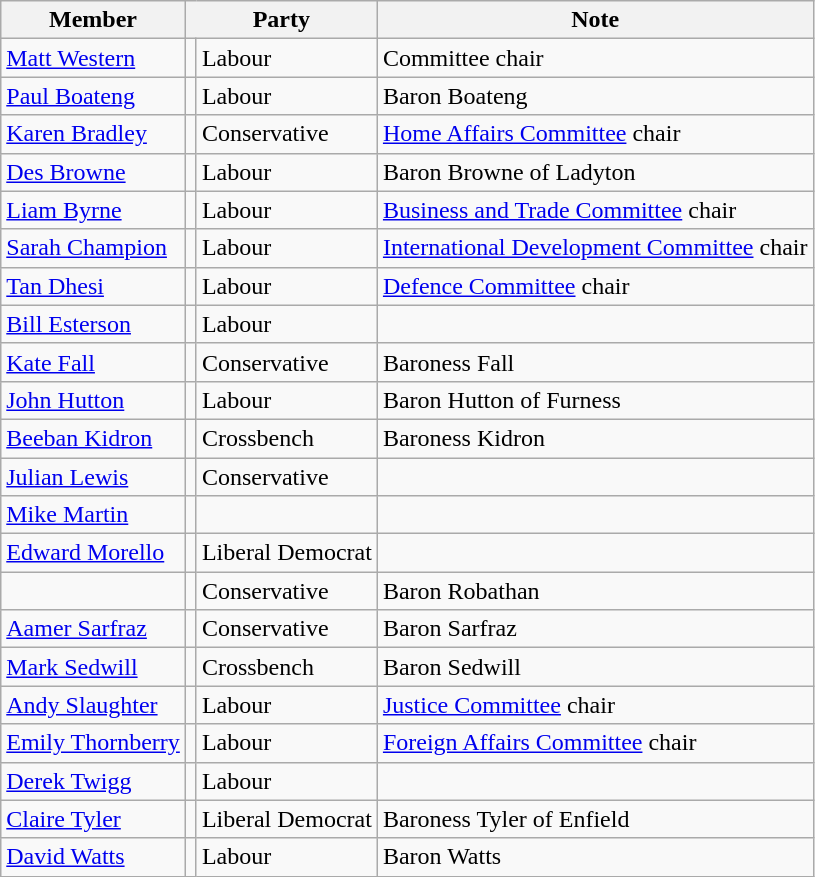<table class="wikitable defaultleft col4center">
<tr>
<th>Member</th>
<th colspan=2>Party</th>
<th>Note</th>
</tr>
<tr>
<td><a href='#'>Matt Western</a></td>
<td></td>
<td>Labour</td>
<td>Committee chair</td>
</tr>
<tr>
<td><a href='#'>Paul Boateng</a></td>
<td></td>
<td>Labour</td>
<td>Baron Boateng</td>
</tr>
<tr>
<td><a href='#'>Karen Bradley</a></td>
<td></td>
<td>Conservative</td>
<td><a href='#'>Home Affairs Committee</a> chair</td>
</tr>
<tr>
<td><a href='#'>Des Browne</a></td>
<td></td>
<td>Labour</td>
<td>Baron Browne of Ladyton</td>
</tr>
<tr>
<td><a href='#'>Liam Byrne</a></td>
<td></td>
<td>Labour</td>
<td><a href='#'>Business and Trade Committee</a> chair</td>
</tr>
<tr>
<td><a href='#'>Sarah Champion</a></td>
<td></td>
<td>Labour</td>
<td><a href='#'>International Development Committee</a> chair</td>
</tr>
<tr>
<td><a href='#'>Tan Dhesi</a></td>
<td></td>
<td>Labour</td>
<td><a href='#'>Defence Committee</a> chair</td>
</tr>
<tr>
<td><a href='#'>Bill Esterson</a></td>
<td></td>
<td>Labour</td>
<td></td>
</tr>
<tr>
<td><a href='#'> Kate Fall</a></td>
<td></td>
<td>Conservative</td>
<td>Baroness Fall</td>
</tr>
<tr>
<td><a href='#'>John Hutton</a></td>
<td></td>
<td>Labour</td>
<td>Baron Hutton of Furness</td>
</tr>
<tr>
<td><a href='#'>Beeban Kidron</a></td>
<td></td>
<td>Crossbench</td>
<td>Baroness Kidron</td>
</tr>
<tr>
<td><a href='#'>Julian Lewis</a></td>
<td></td>
<td>Conservative</td>
<td></td>
</tr>
<tr>
<td><a href='#'>Mike Martin</a></td>
<td></td>
<td></td>
<td></td>
</tr>
<tr>
<td><a href='#'>Edward Morello</a></td>
<td></td>
<td>Liberal Democrat</td>
<td></td>
</tr>
<tr>
<td></td>
<td></td>
<td>Conservative</td>
<td>Baron Robathan</td>
</tr>
<tr>
<td><a href='#'>Aamer Sarfraz</a></td>
<td></td>
<td>Conservative</td>
<td>Baron Sarfraz</td>
</tr>
<tr>
<td><a href='#'>Mark Sedwill</a></td>
<td></td>
<td>Crossbench</td>
<td>Baron Sedwill</td>
</tr>
<tr>
<td><a href='#'>Andy Slaughter</a></td>
<td></td>
<td>Labour</td>
<td><a href='#'>Justice Committee</a> chair</td>
</tr>
<tr>
<td><a href='#'>Emily Thornberry</a></td>
<td></td>
<td>Labour</td>
<td><a href='#'>Foreign Affairs Committee</a> chair</td>
</tr>
<tr>
<td><a href='#'>Derek Twigg</a></td>
<td></td>
<td>Labour</td>
<td></td>
</tr>
<tr>
<td><a href='#'>Claire Tyler</a></td>
<td></td>
<td>Liberal Democrat</td>
<td>Baroness Tyler of Enfield</td>
</tr>
<tr>
<td><a href='#'>David Watts</a></td>
<td></td>
<td>Labour</td>
<td>Baron Watts</td>
</tr>
</table>
